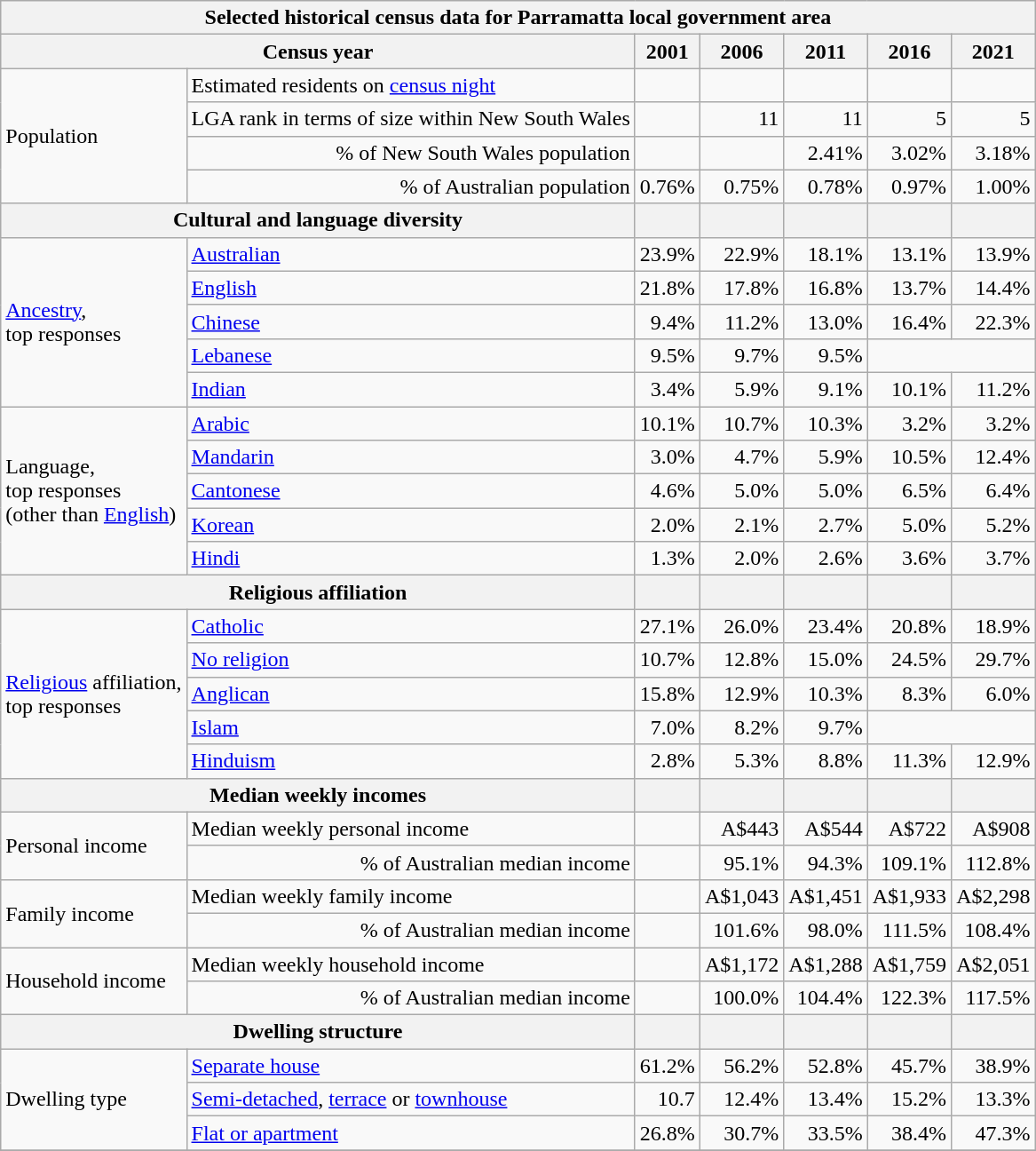<table class="wikitable">
<tr>
<th colspan=8>Selected historical census data for Parramatta local government area</th>
</tr>
<tr>
<th colspan=3>Census year</th>
<th>2001</th>
<th>2006</th>
<th>2011</th>
<th>2016</th>
<th>2021</th>
</tr>
<tr>
<td rowspan=4 colspan="2">Population</td>
<td>Estimated residents on <a href='#'>census night</a></td>
<td align="right"></td>
<td align="right"></td>
<td align="right"></td>
<td align="right"></td>
<td align="right"></td>
</tr>
<tr>
<td align="right">LGA rank in terms of size within New South Wales</td>
<td align="right"></td>
<td align="right">11</td>
<td align="right"> 11</td>
<td align="right"> 5</td>
<td align="right"> 5</td>
</tr>
<tr>
<td align="right">% of New South Wales population</td>
<td align="right"></td>
<td align="right"></td>
<td align="right">2.41%</td>
<td align="right"> 3.02%</td>
<td align="right"> 3.18%</td>
</tr>
<tr>
<td align="right">% of Australian population</td>
<td align="right">0.76%</td>
<td align="right"> 0.75%</td>
<td align="right"> 0.78%</td>
<td align="right"> 0.97%</td>
<td align="right"> 1.00%</td>
</tr>
<tr>
<th colspan=3>Cultural and language diversity</th>
<th></th>
<th></th>
<th></th>
<th></th>
<th></th>
</tr>
<tr>
<td rowspan=5 colspan=2><a href='#'>Ancestry</a>,<br>top responses</td>
<td><a href='#'>Australian</a></td>
<td align="right">23.9%</td>
<td align="right"> 22.9%</td>
<td align="right"> 18.1%</td>
<td align="right"> 13.1%</td>
<td align="right"> 13.9%</td>
</tr>
<tr>
<td><a href='#'>English</a></td>
<td align="right">21.8%</td>
<td align="right"> 17.8%</td>
<td align="right"> 16.8%</td>
<td align="right"> 13.7%</td>
<td align="right"> 14.4%</td>
</tr>
<tr>
<td><a href='#'>Chinese</a></td>
<td align="right">9.4%</td>
<td align="right"> 11.2%</td>
<td align="right"> 13.0%</td>
<td align="right"> 16.4%</td>
<td align="right"> 22.3%</td>
</tr>
<tr>
<td><a href='#'>Lebanese</a></td>
<td align="right">9.5%</td>
<td align="right"> 9.7%</td>
<td align="right"> 9.5%</td>
</tr>
<tr>
<td><a href='#'>Indian</a></td>
<td align="right">3.4%</td>
<td align="right"> 5.9%</td>
<td align="right"> 9.1%</td>
<td align="right"> 10.1%</td>
<td align="right"> 11.2%</td>
</tr>
<tr>
<td rowspan=5 colspan=2>Language,<br>top responses<br>(other than <a href='#'>English</a>)</td>
<td><a href='#'>Arabic</a></td>
<td align="right">10.1%</td>
<td align="right"> 10.7%</td>
<td align="right"> 10.3%</td>
<td align="right"> 3.2%</td>
<td align="right"> 3.2%</td>
</tr>
<tr>
<td><a href='#'>Mandarin</a></td>
<td align="right">3.0%</td>
<td align="right"> 4.7%</td>
<td align="right"> 5.9%</td>
<td align="right"> 10.5%</td>
<td align="right"> 12.4%</td>
</tr>
<tr>
<td><a href='#'>Cantonese</a></td>
<td align="right">4.6%</td>
<td align="right"> 5.0%</td>
<td align="right"> 5.0%</td>
<td align="right"> 6.5%</td>
<td align="right"> 6.4%</td>
</tr>
<tr>
<td><a href='#'>Korean</a></td>
<td align="right">2.0%</td>
<td align="right"> 2.1%</td>
<td align="right"> 2.7%</td>
<td align="right"> 5.0%</td>
<td align="right"> 5.2%</td>
</tr>
<tr>
<td><a href='#'>Hindi</a></td>
<td align="right">1.3%</td>
<td align="right"> 2.0%</td>
<td align="right"> 2.6%</td>
<td align="right"> 3.6%</td>
<td align="right"> 3.7%</td>
</tr>
<tr>
<th colspan=3>Religious affiliation</th>
<th></th>
<th></th>
<th></th>
<th></th>
<th></th>
</tr>
<tr>
<td rowspan=5 colspan=2><a href='#'>Religious</a> affiliation,<br>top responses</td>
<td><a href='#'>Catholic</a></td>
<td align="right">27.1%</td>
<td align="right"> 26.0%</td>
<td align="right"> 23.4%</td>
<td align="right"> 20.8%</td>
<td align="right"> 18.9%</td>
</tr>
<tr>
<td><a href='#'>No religion</a></td>
<td align="right">10.7%</td>
<td align="right"> 12.8%</td>
<td align="right"> 15.0%</td>
<td align="right"> 24.5%</td>
<td align="right"> 29.7%</td>
</tr>
<tr>
<td><a href='#'>Anglican</a></td>
<td align="right">15.8%</td>
<td align="right"> 12.9%</td>
<td align="right"> 10.3%</td>
<td align="right"> 8.3%</td>
<td align="right"> 6.0%</td>
</tr>
<tr>
<td><a href='#'>Islam</a></td>
<td align="right">7.0%</td>
<td align="right"> 8.2%</td>
<td align="right"> 9.7%</td>
</tr>
<tr>
<td><a href='#'>Hinduism</a></td>
<td align="right">2.8%</td>
<td align="right"> 5.3%</td>
<td align="right"> 8.8%</td>
<td align="right"> 11.3%</td>
<td align="right"> 12.9%</td>
</tr>
<tr>
<th colspan=3>Median weekly incomes</th>
<th></th>
<th></th>
<th></th>
<th></th>
<th></th>
</tr>
<tr>
<td rowspan=2 colspan=2>Personal income</td>
<td>Median weekly personal income</td>
<td align="right"></td>
<td align="right">A$443</td>
<td align="right">A$544</td>
<td align="right">A$722</td>
<td align="right">A$908</td>
</tr>
<tr>
<td align="right">% of Australian median income</td>
<td align="right"></td>
<td align="right">95.1%</td>
<td align="right">94.3%</td>
<td align="right">109.1%</td>
<td align="right">112.8%</td>
</tr>
<tr>
<td rowspan=2 colspan=2>Family income</td>
<td>Median weekly family income</td>
<td align="right"></td>
<td align="right">A$1,043</td>
<td align="right">A$1,451</td>
<td align="right">A$1,933</td>
<td align="right">A$2,298</td>
</tr>
<tr>
<td align="right">% of Australian median income</td>
<td align="right"></td>
<td align="right">101.6%</td>
<td align="right">98.0%</td>
<td align="right">111.5%</td>
<td align="right">108.4%</td>
</tr>
<tr>
<td rowspan=2 colspan=2>Household income</td>
<td>Median weekly household income</td>
<td align="right"></td>
<td align="right">A$1,172</td>
<td align="right">A$1,288</td>
<td align="right">A$1,759</td>
<td align="right">A$2,051</td>
</tr>
<tr>
<td align="right">% of Australian median income</td>
<td align="right"></td>
<td align="right">100.0%</td>
<td align="right">104.4%</td>
<td align="right">122.3%</td>
<td align="right">117.5%</td>
</tr>
<tr>
<th colspan=3>Dwelling structure</th>
<th></th>
<th></th>
<th></th>
<th></th>
<th></th>
</tr>
<tr>
<td rowspan=3 colspan=2>Dwelling type</td>
<td><a href='#'>Separate house</a></td>
<td align="right">61.2%</td>
<td align="right"> 56.2%</td>
<td align="right"> 52.8%</td>
<td align="right"> 45.7%</td>
<td align="right"> 38.9%</td>
</tr>
<tr>
<td><a href='#'>Semi-detached</a>, <a href='#'>terrace</a> or <a href='#'>townhouse</a></td>
<td align="right">10.7</td>
<td align="right"> 12.4%</td>
<td align="right"> 13.4%</td>
<td align="right"> 15.2%</td>
<td align="right"> 13.3%</td>
</tr>
<tr>
<td><a href='#'>Flat or apartment</a></td>
<td align="right">26.8%</td>
<td align="right"> 30.7%</td>
<td align="right"> 33.5%</td>
<td align="right"> 38.4%</td>
<td align="right"> 47.3%</td>
</tr>
<tr>
</tr>
</table>
